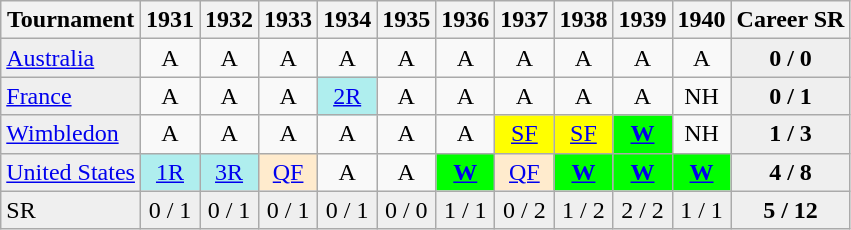<table class="wikitable">
<tr>
<th>Tournament</th>
<th>1931</th>
<th>1932</th>
<th>1933</th>
<th>1934</th>
<th>1935</th>
<th>1936</th>
<th>1937</th>
<th>1938</th>
<th>1939</th>
<th>1940</th>
<th>Career SR</th>
</tr>
<tr>
<td style="background:#EFEFEF;"><a href='#'>Australia</a></td>
<td align="center">A</td>
<td align="center">A</td>
<td align="center">A</td>
<td align="center">A</td>
<td align="center">A</td>
<td align="center">A</td>
<td align="center">A</td>
<td align="center">A</td>
<td align="center">A</td>
<td align="center">A</td>
<td align="center" style="background:#EFEFEF;"><strong>0 / 0</strong></td>
</tr>
<tr>
<td style="background:#EFEFEF;"><a href='#'>France</a></td>
<td align="center">A</td>
<td align="center">A</td>
<td align="center">A</td>
<td align="center" style="background:#afeeee;"><a href='#'>2R</a></td>
<td align="center">A</td>
<td align="center">A</td>
<td align="center">A</td>
<td align="center">A</td>
<td align="center">A</td>
<td align="center">NH</td>
<td align="center" style="background:#EFEFEF;"><strong>0 / 1</strong></td>
</tr>
<tr>
<td style="background:#EFEFEF;"><a href='#'>Wimbledon</a></td>
<td align="center">A</td>
<td align="center">A</td>
<td align="center">A</td>
<td align="center">A</td>
<td align="center">A</td>
<td align="center">A</td>
<td align="center" style="background:yellow;"><a href='#'>SF</a></td>
<td align="center" style="background:yellow;"><a href='#'>SF</a></td>
<td align="center" style="background:#00ff00;"><strong><a href='#'>W</a></strong></td>
<td align="center">NH</td>
<td align="center" style="background:#EFEFEF;"><strong>1 / 3</strong></td>
</tr>
<tr>
<td style="background:#EFEFEF;"><a href='#'>United States</a></td>
<td align="center" style="background:#afeeee;"><a href='#'>1R</a></td>
<td align="center" style="background:#afeeee;"><a href='#'>3R</a></td>
<td align="center" style="background:#ffebcd;"><a href='#'>QF</a></td>
<td align="center">A</td>
<td align="center">A</td>
<td align="center" style="background:#00ff00;"><strong><a href='#'>W</a></strong></td>
<td align="center" style="background:#ffebcd;"><a href='#'>QF</a></td>
<td align="center" style="background:#00ff00;"><strong><a href='#'>W</a></strong></td>
<td align="center" style="background:#00ff00;"><strong><a href='#'>W</a></strong></td>
<td align="center" style="background:#00ff00;"><strong><a href='#'>W</a></strong></td>
<td align="center" style="background:#EFEFEF;"><strong>4 / 8</strong></td>
</tr>
<tr>
<td style="background:#EFEFEF;">SR</td>
<td align="center" style="background:#EFEFEF;">0 / 1</td>
<td align="center" style="background:#EFEFEF;">0 / 1</td>
<td align="center" style="background:#EFEFEF;">0 / 1</td>
<td align="center" style="background:#EFEFEF;">0 / 1</td>
<td align="center" style="background:#EFEFEF;">0 / 0</td>
<td align="center" style="background:#EFEFEF;">1 / 1</td>
<td align="center" style="background:#EFEFEF;">0 / 2</td>
<td align="center" style="background:#EFEFEF;">1 / 2</td>
<td align="center" style="background:#EFEFEF;">2 / 2</td>
<td align="center" style="background:#EFEFEF;">1 / 1</td>
<td align="center" style="background:#EFEFEF;"><strong>5 / 12</strong></td>
</tr>
</table>
